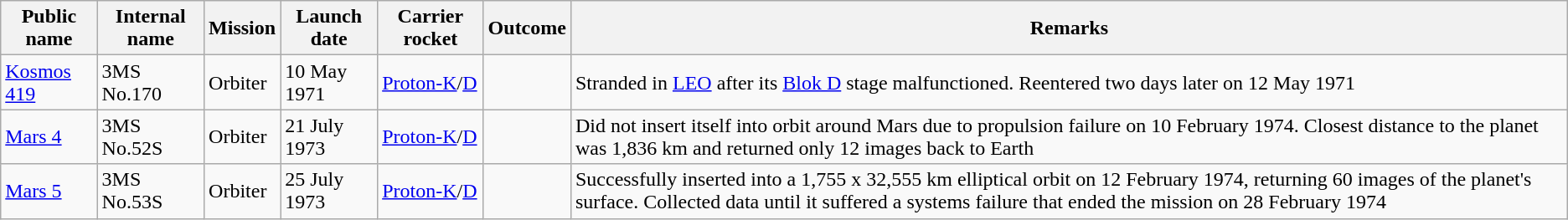<table class="wikitable sortable">
<tr>
<th>Public name</th>
<th>Internal name</th>
<th>Mission</th>
<th>Launch date</th>
<th>Carrier rocket</th>
<th>Outcome</th>
<th>Remarks</th>
</tr>
<tr>
<td><a href='#'>Kosmos 419</a></td>
<td>3MS No.170</td>
<td>Orbiter</td>
<td>10 May 1971</td>
<td><a href='#'>Proton-K</a>/<a href='#'>D</a></td>
<td></td>
<td>Stranded in <a href='#'>LEO</a> after its <a href='#'>Blok D</a> stage malfunctioned. Reentered two days later on 12 May 1971</td>
</tr>
<tr>
<td><a href='#'>Mars 4</a></td>
<td>3MS No.52S</td>
<td>Orbiter</td>
<td>21 July 1973</td>
<td><a href='#'>Proton-K</a>/<a href='#'>D</a></td>
<td></td>
<td>Did not insert itself into orbit around Mars due to propulsion failure on 10 February 1974. Closest distance to the planet was 1,836 km and returned only 12 images back to Earth</td>
</tr>
<tr>
<td><a href='#'>Mars 5</a></td>
<td>3MS No.53S</td>
<td>Orbiter</td>
<td>25 July 1973</td>
<td><a href='#'>Proton-K</a>/<a href='#'>D</a></td>
<td></td>
<td>Successfully inserted into a 1,755 x 32,555 km elliptical orbit on 12 February 1974, returning 60 images of the planet's surface. Collected data until it suffered a systems failure that ended the mission on 28 February 1974</td>
</tr>
</table>
